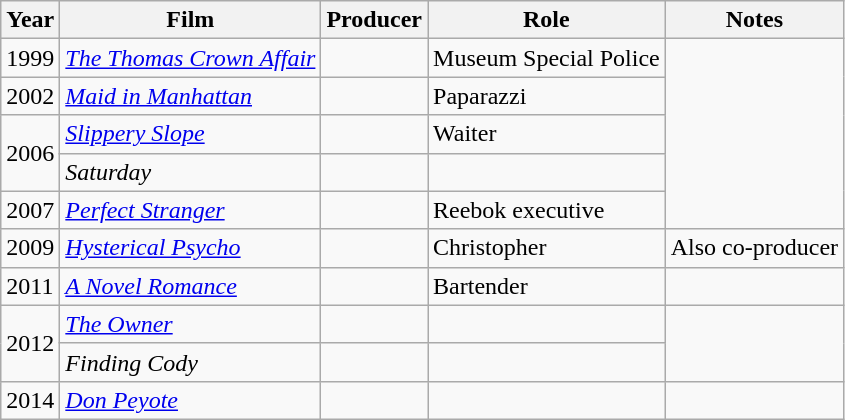<table class="wikitable">
<tr>
<th>Year</th>
<th>Film</th>
<th>Producer</th>
<th>Role</th>
<th>Notes</th>
</tr>
<tr>
<td>1999</td>
<td><em><a href='#'>The Thomas Crown Affair</a></em></td>
<td></td>
<td>Museum Special Police</td>
</tr>
<tr>
<td>2002</td>
<td><em><a href='#'>Maid in Manhattan</a></em></td>
<td></td>
<td>Paparazzi</td>
</tr>
<tr>
<td rowspan=2>2006</td>
<td><em><a href='#'>Slippery Slope </a></em></td>
<td></td>
<td>Waiter</td>
</tr>
<tr>
<td><em>Saturday</em></td>
<td></td>
<td></td>
</tr>
<tr>
<td>2007</td>
<td><em><a href='#'>Perfect Stranger</a></em></td>
<td></td>
<td>Reebok executive</td>
</tr>
<tr>
<td>2009</td>
<td><em><a href='#'>Hysterical Psycho</a></em></td>
<td></td>
<td>Christopher</td>
<td>Also co-producer</td>
</tr>
<tr>
<td>2011</td>
<td><em><a href='#'>A Novel Romance</a></em></td>
<td></td>
<td>Bartender</td>
<td></td>
</tr>
<tr>
<td rowspan=2>2012</td>
<td><em><a href='#'>The Owner</a></em></td>
<td></td>
<td></td>
</tr>
<tr>
<td><em>Finding Cody</em></td>
<td></td>
<td></td>
</tr>
<tr>
<td>2014</td>
<td><em><a href='#'>Don Peyote</a></em></td>
<td></td>
<td></td>
<td></td>
</tr>
</table>
